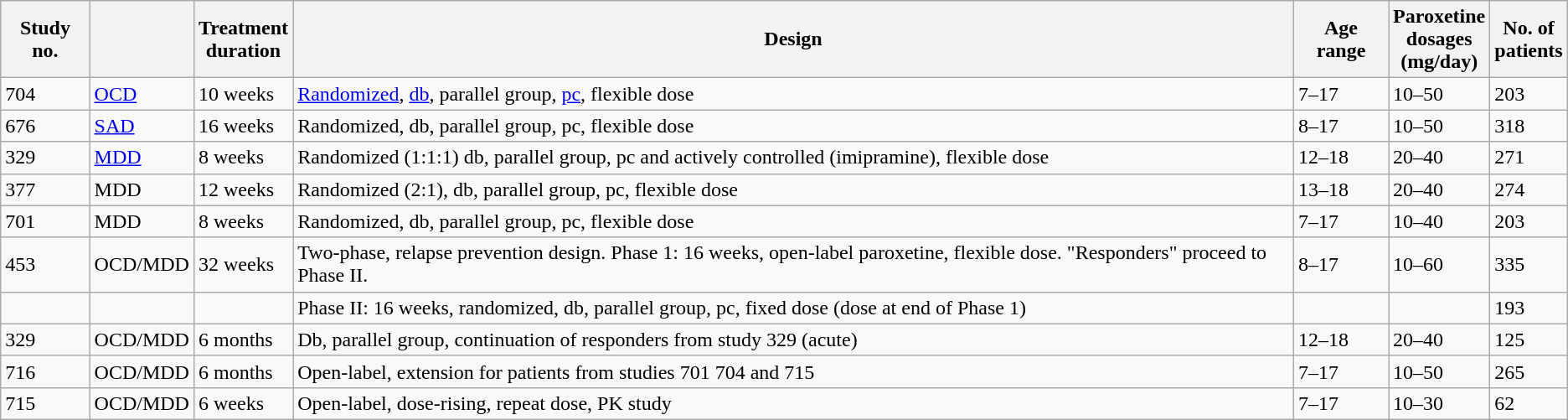<table class="wikitable">
<tr>
<th>Study no.</th>
<th></th>
<th>Treatment<br>duration</th>
<th>Design</th>
<th>Age range</th>
<th>Paroxetine<br>dosages<br>(mg/day)</th>
<th>No. of<br>patients</th>
</tr>
<tr>
<td>704</td>
<td><a href='#'>OCD</a></td>
<td>10 weeks</td>
<td><a href='#'>Randomized</a>, <a href='#'>db</a>, parallel group, <a href='#'>pc</a>, flexible dose</td>
<td>7–17</td>
<td>10–50</td>
<td>203</td>
</tr>
<tr>
<td>676</td>
<td><a href='#'>SAD</a></td>
<td>16 weeks</td>
<td>Randomized, db, parallel group, pc, flexible dose</td>
<td>8–17</td>
<td>10–50</td>
<td>318</td>
</tr>
<tr>
<td>329</td>
<td><a href='#'>MDD</a></td>
<td>8 weeks</td>
<td>Randomized (1:1:1) db, parallel group, pc and actively controlled (imipramine), flexible dose</td>
<td>12–18</td>
<td>20–40</td>
<td>271</td>
</tr>
<tr>
<td>377</td>
<td>MDD</td>
<td>12 weeks</td>
<td>Randomized (2:1), db, parallel group, pc, flexible dose</td>
<td>13–18</td>
<td>20–40</td>
<td>274</td>
</tr>
<tr>
<td>701</td>
<td>MDD</td>
<td>8 weeks</td>
<td>Randomized, db, parallel group, pc, flexible dose</td>
<td>7–17</td>
<td>10–40</td>
<td>203</td>
</tr>
<tr>
<td>453</td>
<td>OCD/MDD</td>
<td>32 weeks</td>
<td>Two-phase, relapse prevention design. Phase 1: 16 weeks, open-label paroxetine, flexible dose. "Responders" proceed to Phase II.</td>
<td>8–17</td>
<td>10–60</td>
<td>335</td>
</tr>
<tr>
<td></td>
<td></td>
<td></td>
<td>Phase II: 16 weeks, randomized, db, parallel group, pc, fixed dose (dose at end of Phase 1)</td>
<td></td>
<td></td>
<td>193</td>
</tr>
<tr>
<td>329</td>
<td>OCD/MDD</td>
<td>6 months</td>
<td>Db, parallel group, continuation of responders from study 329 (acute)</td>
<td>12–18</td>
<td>20–40</td>
<td>125</td>
</tr>
<tr>
<td>716</td>
<td>OCD/MDD</td>
<td>6 months</td>
<td>Open-label, extension for patients from studies 701 704 and 715</td>
<td>7–17</td>
<td>10–50</td>
<td>265</td>
</tr>
<tr>
<td>715</td>
<td>OCD/MDD</td>
<td>6 weeks</td>
<td>Open-label, dose-rising, repeat dose, PK study</td>
<td>7–17</td>
<td>10–30</td>
<td>62</td>
</tr>
</table>
